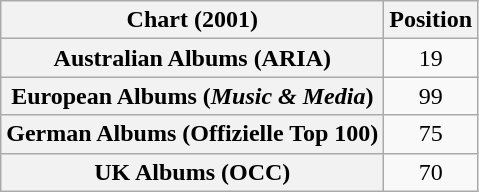<table class="wikitable plainrowheaders sortable">
<tr>
<th>Chart (2001)</th>
<th>Position</th>
</tr>
<tr>
<th scope="row">Australian Albums (ARIA)</th>
<td style="text-align:center;">19</td>
</tr>
<tr>
<th scope="row">European Albums (<em>Music & Media</em>)</th>
<td style="text-align:center;">99</td>
</tr>
<tr>
<th scope="row">German Albums (Offizielle Top 100)</th>
<td style="text-align:center;">75</td>
</tr>
<tr>
<th scope="row">UK Albums (OCC)</th>
<td style="text-align:center;">70</td>
</tr>
</table>
